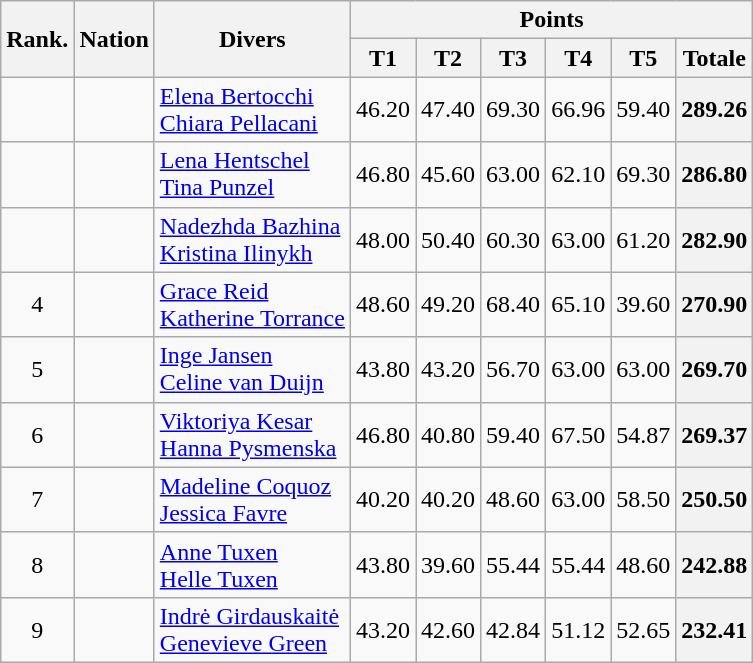<table class="wikitable" style="text-align:center">
<tr>
<th rowspan=2>Rank.</th>
<th rowspan=2>Nation</th>
<th rowspan=2>Divers</th>
<th colspan=7>Points</th>
</tr>
<tr>
<th>T1</th>
<th>T2</th>
<th>T3</th>
<th>T4</th>
<th>T5</th>
<th>Totale</th>
</tr>
<tr>
<td></td>
<td align=left></td>
<td align=left><a href='#'>Elena Bertocchi</a><br><a href='#'>Chiara Pellacani</a></td>
<td>46.20</td>
<td>47.40</td>
<td>69.30</td>
<td>66.96</td>
<td>59.40</td>
<th>289.26</th>
</tr>
<tr>
<td></td>
<td align=left></td>
<td align=left><a href='#'>Lena Hentschel</a><br><a href='#'>Tina Punzel</a></td>
<td>46.80</td>
<td>45.60</td>
<td>63.00</td>
<td>62.10</td>
<td>69.30</td>
<th>286.80</th>
</tr>
<tr>
<td></td>
<td align=left></td>
<td align=left><a href='#'>Nadezhda Bazhina</a><br><a href='#'>Kristina Ilinykh</a></td>
<td>48.00</td>
<td>50.40</td>
<td>60.30</td>
<td>63.00</td>
<td>61.20</td>
<th>282.90</th>
</tr>
<tr>
<td>4</td>
<td align=left></td>
<td align=left><a href='#'>Grace Reid</a><br><a href='#'>Katherine Torrance</a></td>
<td>48.60</td>
<td>49.20</td>
<td>68.40</td>
<td>65.10</td>
<td>39.60</td>
<th>270.90</th>
</tr>
<tr>
<td>5</td>
<td align=left></td>
<td align=left><a href='#'>Inge Jansen</a><br><a href='#'>Celine van Duijn</a></td>
<td>43.80</td>
<td>43.20</td>
<td>56.70</td>
<td>63.00</td>
<td>63.00</td>
<th>269.70</th>
</tr>
<tr>
<td>6</td>
<td align=left></td>
<td align=left><a href='#'>Viktoriya Kesar</a><br><a href='#'>Hanna Pysmenska</a></td>
<td>46.80</td>
<td>40.80</td>
<td>59.40</td>
<td>67.50</td>
<td>54.87</td>
<th>269.37</th>
</tr>
<tr>
<td>7</td>
<td align=left></td>
<td align=left><a href='#'>Madeline Coquoz</a><br><a href='#'>Jessica Favre</a></td>
<td>40.20</td>
<td>40.20</td>
<td>48.60</td>
<td>63.00</td>
<td>58.50</td>
<th>250.50</th>
</tr>
<tr>
<td>8</td>
<td align=left></td>
<td align=left><a href='#'>Anne Tuxen</a><br><a href='#'>Helle Tuxen</a></td>
<td>43.80</td>
<td>39.60</td>
<td>55.44</td>
<td>55.44</td>
<td>48.60</td>
<th>242.88</th>
</tr>
<tr>
<td>9</td>
<td align=left></td>
<td align=left><a href='#'>Indrė Girdauskaitė</a><br><a href='#'>Genevieve Green</a></td>
<td>43.20</td>
<td>42.60</td>
<td>42.84</td>
<td>51.12</td>
<td>52.65</td>
<th>232.41</th>
</tr>
</table>
